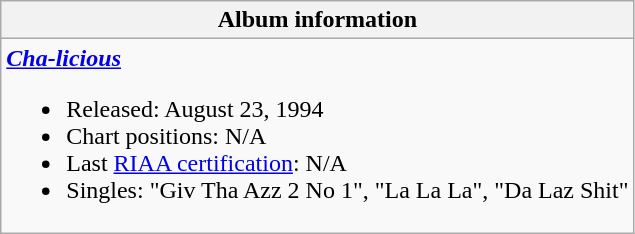<table class="wikitable">
<tr>
<th align="left">Album information</th>
</tr>
<tr>
<td align="left"><strong><em><a href='#'>Cha-licious</a></em></strong><br><ul><li>Released: August 23, 1994</li><li>Chart positions: N/A</li><li>Last <a href='#'>RIAA certification</a>: N/A</li><li>Singles: "Giv Tha Azz 2 No 1", "La La La", "Da Laz Shit"</li></ul></td>
</tr>
</table>
